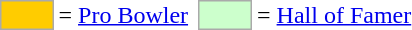<table>
<tr>
<td style="background-color:#FFCC00; border:1px solid #aaaaaa; width:2em;"></td>
<td>= <a href='#'>Pro Bowler</a> </td>
<td></td>
<td style="background-color:#CCFFCC; border:1px solid #aaaaaa; width:2em;"></td>
<td>= <a href='#'>Hall of Famer</a></td>
</tr>
</table>
